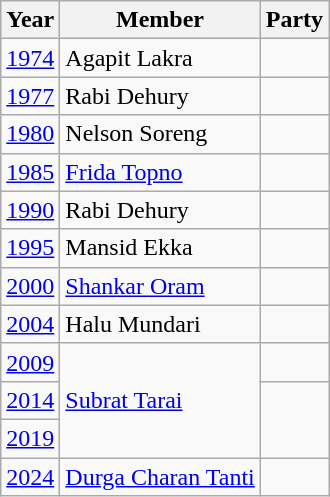<table class="wikitable">
<tr>
<th>Year</th>
<th>Member</th>
<th colspan="2">Party</th>
</tr>
<tr>
<td><a href='#'>1974</a></td>
<td>Agapit Lakra</td>
<td></td>
</tr>
<tr>
<td><a href='#'>1977</a></td>
<td>Rabi Dehury</td>
<td></td>
</tr>
<tr>
<td><a href='#'>1980</a></td>
<td>Nelson Soreng</td>
<td></td>
</tr>
<tr>
<td><a href='#'>1985</a></td>
<td><a href='#'>Frida Topno</a></td>
<td></td>
</tr>
<tr>
<td><a href='#'>1990</a></td>
<td>Rabi Dehury</td>
<td></td>
</tr>
<tr>
<td><a href='#'>1995</a></td>
<td>Mansid Ekka</td>
<td></td>
</tr>
<tr>
<td><a href='#'>2000</a></td>
<td><a href='#'>Shankar Oram</a></td>
<td></td>
</tr>
<tr>
<td><a href='#'>2004</a></td>
<td>Halu Mundari</td>
<td></td>
</tr>
<tr>
<td><a href='#'>2009</a></td>
<td rowspan="3"><a href='#'>Subrat Tarai</a></td>
<td></td>
</tr>
<tr>
<td><a href='#'>2014</a></td>
</tr>
<tr>
<td><a href='#'>2019</a></td>
</tr>
<tr>
<td><a href='#'>2024</a></td>
<td><a href='#'>Durga Charan Tanti</a></td>
<td></td>
</tr>
</table>
